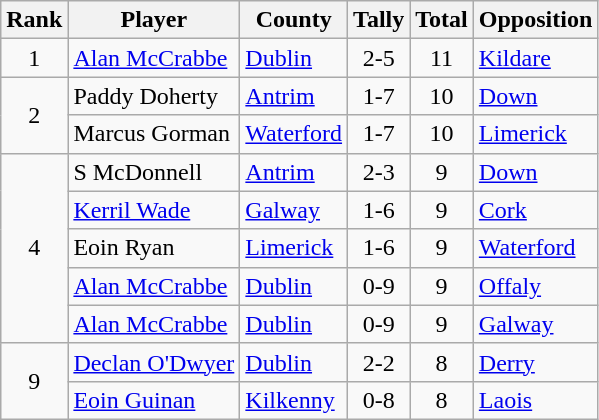<table class="wikitable">
<tr>
<th>Rank</th>
<th>Player</th>
<th>County</th>
<th>Tally</th>
<th>Total</th>
<th>Opposition</th>
</tr>
<tr>
<td rowspan=1 align=center>1</td>
<td><a href='#'>Alan McCrabbe</a></td>
<td><a href='#'>Dublin</a></td>
<td align=center>2-5</td>
<td align=center>11</td>
<td><a href='#'>Kildare</a></td>
</tr>
<tr>
<td rowspan=2 align=center>2</td>
<td>Paddy Doherty</td>
<td><a href='#'>Antrim</a></td>
<td align=center>1-7</td>
<td align=center>10</td>
<td><a href='#'>Down</a></td>
</tr>
<tr>
<td>Marcus Gorman</td>
<td><a href='#'>Waterford</a></td>
<td align=center>1-7</td>
<td align=center>10</td>
<td><a href='#'>Limerick</a></td>
</tr>
<tr>
<td rowspan=5 align=center>4</td>
<td>S McDonnell</td>
<td><a href='#'>Antrim</a></td>
<td align=center>2-3</td>
<td align=center>9</td>
<td><a href='#'>Down</a></td>
</tr>
<tr>
<td><a href='#'>Kerril Wade</a></td>
<td><a href='#'>Galway</a></td>
<td align=center>1-6</td>
<td align=center>9</td>
<td><a href='#'>Cork</a></td>
</tr>
<tr>
<td>Eoin Ryan</td>
<td><a href='#'>Limerick</a></td>
<td align=center>1-6</td>
<td align=center>9</td>
<td><a href='#'>Waterford</a></td>
</tr>
<tr>
<td><a href='#'>Alan McCrabbe</a></td>
<td><a href='#'>Dublin</a></td>
<td align=center>0-9</td>
<td align=center>9</td>
<td><a href='#'>Offaly</a></td>
</tr>
<tr>
<td><a href='#'>Alan McCrabbe</a></td>
<td><a href='#'>Dublin</a></td>
<td align=center>0-9</td>
<td align=center>9</td>
<td><a href='#'>Galway</a></td>
</tr>
<tr>
<td rowspan=2 align=center>9</td>
<td><a href='#'>Declan O'Dwyer</a></td>
<td><a href='#'>Dublin</a></td>
<td align=center>2-2</td>
<td align=center>8</td>
<td><a href='#'>Derry</a></td>
</tr>
<tr>
<td><a href='#'>Eoin Guinan</a></td>
<td><a href='#'>Kilkenny</a></td>
<td align=center>0-8</td>
<td align=center>8</td>
<td><a href='#'>Laois</a></td>
</tr>
</table>
